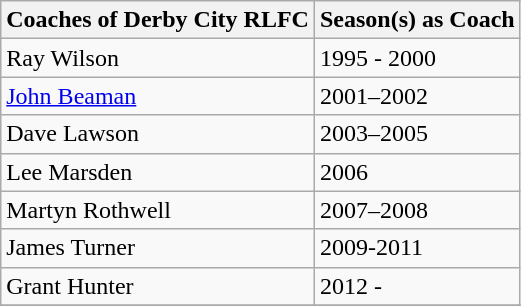<table class="wikitable">
<tr>
<th>Coaches of Derby City RLFC</th>
<th>Season(s) as Coach</th>
</tr>
<tr>
<td>Ray Wilson</td>
<td>1995 - 2000</td>
</tr>
<tr>
<td><a href='#'>John Beaman</a></td>
<td>2001–2002</td>
</tr>
<tr>
<td>Dave Lawson</td>
<td>2003–2005</td>
</tr>
<tr>
<td>Lee Marsden</td>
<td>2006</td>
</tr>
<tr>
<td>Martyn Rothwell</td>
<td>2007–2008</td>
</tr>
<tr>
<td>James Turner</td>
<td>2009-2011</td>
</tr>
<tr>
<td>Grant Hunter</td>
<td>2012 -</td>
</tr>
<tr>
</tr>
</table>
